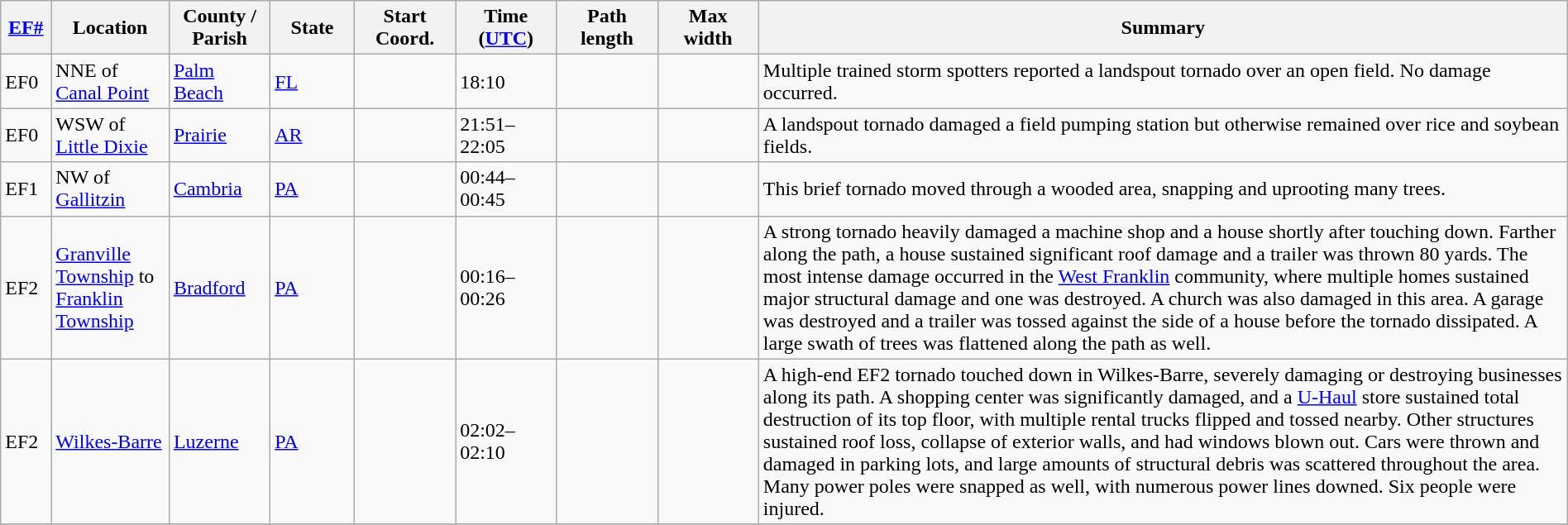<table class="wikitable sortable" style="width:100%;">
<tr>
<th scope="col"  style="width:3%; text-align:center;"><a href='#'>EF#</a></th>
<th scope="col"  style="width:7%; text-align:center;" class="unsortable">Location</th>
<th scope="col"  style="width:6%; text-align:center;" class="unsortable">County / Parish</th>
<th scope="col"  style="width:5%; text-align:center;">State</th>
<th scope="col"  style="width:6%; text-align:center;">Start Coord.</th>
<th scope="col"  style="width:6%; text-align:center;">Time (<a href='#'>UTC</a>)</th>
<th scope="col"  style="width:6%; text-align:center;">Path length</th>
<th scope="col"  style="width:6%; text-align:center;">Max width</th>
<th scope="col" class="unsortable" style="width:48%; text-align:center;">Summary</th>
</tr>
<tr>
<td bgcolor=>EF0</td>
<td>NNE of <a href='#'>Canal Point</a></td>
<td><a href='#'>Palm Beach</a></td>
<td><a href='#'>FL</a></td>
<td></td>
<td>18:10</td>
<td></td>
<td></td>
<td>Multiple trained storm spotters reported a landspout tornado over an open field. No damage occurred.</td>
</tr>
<tr>
<td bgcolor=>EF0</td>
<td>WSW of <a href='#'>Little Dixie</a></td>
<td><a href='#'>Prairie</a></td>
<td><a href='#'>AR</a></td>
<td></td>
<td>21:51–22:05</td>
<td></td>
<td></td>
<td>A landspout tornado damaged a field pumping station but otherwise remained over rice and soybean fields.</td>
</tr>
<tr>
<td bgcolor=>EF1</td>
<td>NW of <a href='#'>Gallitzin</a></td>
<td><a href='#'>Cambria</a></td>
<td><a href='#'>PA</a></td>
<td></td>
<td>00:44–00:45</td>
<td></td>
<td></td>
<td>This brief tornado moved through a wooded area, snapping and uprooting many trees.</td>
</tr>
<tr>
<td bgcolor=>EF2</td>
<td><a href='#'>Granville Township</a> to <a href='#'>Franklin Township</a></td>
<td><a href='#'>Bradford</a></td>
<td><a href='#'>PA</a></td>
<td></td>
<td>00:16–00:26</td>
<td></td>
<td></td>
<td>A strong tornado heavily damaged a machine shop and a house shortly after touching down. Farther along the path, a house sustained significant roof damage and a trailer was thrown 80 yards. The most intense damage occurred in the <a href='#'>West Franklin</a> community, where multiple homes sustained major structural damage and one was destroyed. A church was also damaged in this area. A garage was destroyed and a trailer was tossed against the side of a house before the tornado dissipated. A large swath of trees was flattened along the path as well.</td>
</tr>
<tr>
<td bgcolor=>EF2</td>
<td><a href='#'>Wilkes-Barre</a></td>
<td><a href='#'>Luzerne</a></td>
<td><a href='#'>PA</a></td>
<td></td>
<td>02:02–02:10</td>
<td></td>
<td></td>
<td>A high-end EF2 tornado touched down in Wilkes-Barre, severely damaging or destroying businesses along its path. A shopping center was significantly damaged, and a <a href='#'>U-Haul</a> store sustained total destruction of its top floor, with multiple rental trucks flipped and tossed nearby. Other structures sustained roof loss, collapse of exterior walls, and had windows blown out. Cars were thrown and damaged in parking lots, and large amounts of structural debris was scattered throughout the area. Many power poles were snapped as well, with numerous power lines downed. Six people were injured.</td>
</tr>
<tr>
</tr>
</table>
